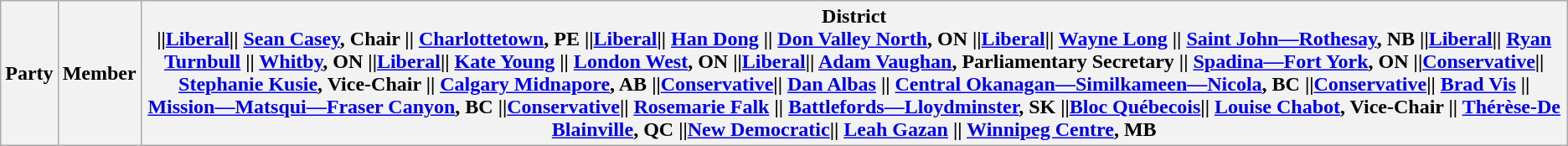<table class="wikitable">
<tr>
<th colspan="2">Party</th>
<th>Member</th>
<th>District<br>||<a href='#'>Liberal</a>|| <a href='#'>Sean Casey</a>, Chair || <a href='#'>Charlottetown</a>, PE
||<a href='#'>Liberal</a>|| <a href='#'>Han Dong</a> || <a href='#'>Don Valley North</a>, ON
||<a href='#'>Liberal</a>|| <a href='#'>Wayne Long</a> || <a href='#'>Saint John—Rothesay</a>, NB
||<a href='#'>Liberal</a>|| <a href='#'>Ryan Turnbull</a> || <a href='#'>Whitby</a>, ON
||<a href='#'>Liberal</a>|| <a href='#'>Kate Young</a> || <a href='#'>London West</a>, ON
||<a href='#'>Liberal</a>|| <a href='#'>Adam Vaughan</a>, Parliamentary Secretary || <a href='#'>Spadina—Fort York</a>, ON
||<a href='#'>Conservative</a>|| <a href='#'>Stephanie Kusie</a>, Vice-Chair || <a href='#'>Calgary Midnapore</a>, AB
||<a href='#'>Conservative</a>|| <a href='#'>Dan Albas</a> || <a href='#'>Central Okanagan—Similkameen—Nicola</a>, BC
||<a href='#'>Conservative</a>|| <a href='#'>Brad Vis</a> || <a href='#'>Mission—Matsqui—Fraser Canyon</a>, BC
||<a href='#'>Conservative</a>|| <a href='#'>Rosemarie Falk</a> || <a href='#'>Battlefords—Lloydminster</a>, SK
||<a href='#'>Bloc Québecois</a>|| <a href='#'>Louise Chabot</a>, Vice-Chair || <a href='#'>Thérèse-De Blainville</a>, QC
||<a href='#'>New Democratic</a>|| <a href='#'>Leah Gazan</a> || <a href='#'>Winnipeg Centre</a>, MB</th>
</tr>
</table>
